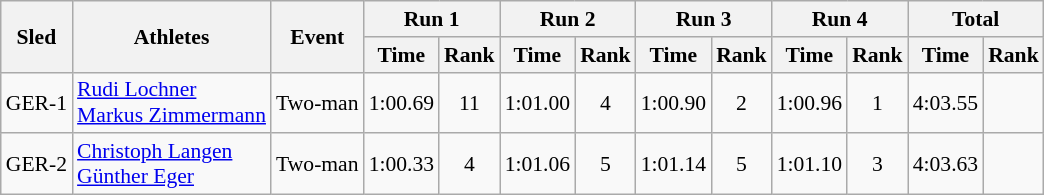<table class="wikitable" border="1" style="font-size:90%">
<tr>
<th rowspan="2">Sled</th>
<th rowspan="2">Athletes</th>
<th rowspan="2">Event</th>
<th colspan="2">Run 1</th>
<th colspan="2">Run 2</th>
<th colspan="2">Run 3</th>
<th colspan="2">Run 4</th>
<th colspan="2">Total</th>
</tr>
<tr>
<th>Time</th>
<th>Rank</th>
<th>Time</th>
<th>Rank</th>
<th>Time</th>
<th>Rank</th>
<th>Time</th>
<th>Rank</th>
<th>Time</th>
<th>Rank</th>
</tr>
<tr>
<td align="center">GER-1</td>
<td><a href='#'>Rudi Lochner</a><br><a href='#'>Markus Zimmermann</a></td>
<td>Two-man</td>
<td align="center">1:00.69</td>
<td align="center">11</td>
<td align="center">1:01.00</td>
<td align="center">4</td>
<td align="center">1:00.90</td>
<td align="center">2</td>
<td align="center">1:00.96</td>
<td align="center">1</td>
<td align="center">4:03.55</td>
<td align="center"></td>
</tr>
<tr>
<td align="center">GER-2</td>
<td><a href='#'>Christoph Langen</a><br><a href='#'>Günther Eger</a></td>
<td>Two-man</td>
<td align="center">1:00.33</td>
<td align="center">4</td>
<td align="center">1:01.06</td>
<td align="center">5</td>
<td align="center">1:01.14</td>
<td align="center">5</td>
<td align="center">1:01.10</td>
<td align="center">3</td>
<td align="center">4:03.63</td>
<td align="center"></td>
</tr>
</table>
